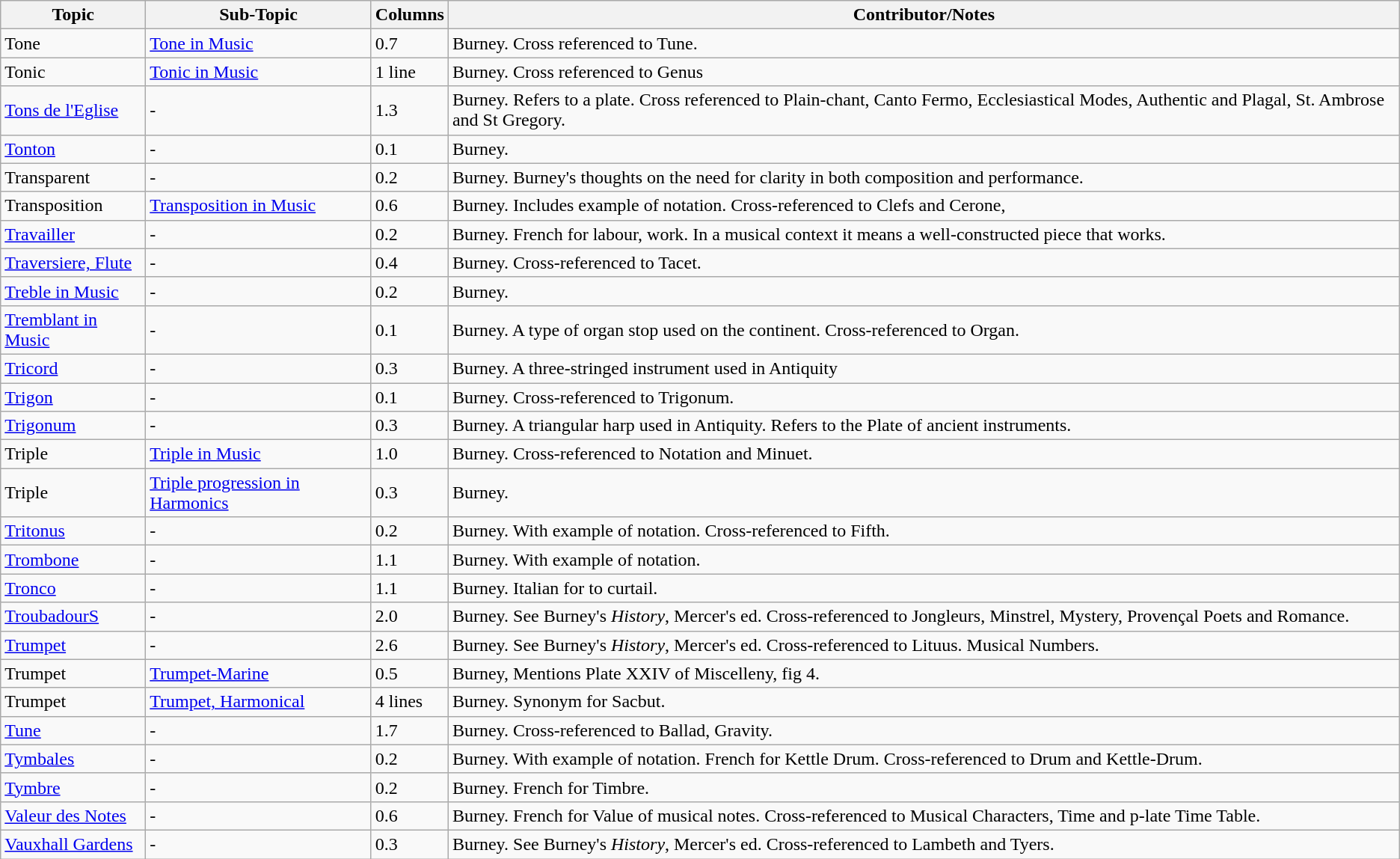<table class="wikitable">
<tr>
<th>Topic</th>
<th>Sub-Topic</th>
<th>Columns</th>
<th>Contributor/Notes</th>
</tr>
<tr>
<td>Tone</td>
<td><a href='#'>Tone in Music</a></td>
<td>0.7</td>
<td>Burney. Cross referenced to Tune.</td>
</tr>
<tr>
<td>Tonic</td>
<td><a href='#'>Tonic in Music</a></td>
<td>1 line</td>
<td>Burney. Cross referenced to Genus</td>
</tr>
<tr>
<td><a href='#'>Tons de l'Eglise</a></td>
<td>-</td>
<td>1.3</td>
<td>Burney. Refers to a plate. Cross referenced to Plain-chant, Canto Fermo, Ecclesiastical Modes, Authentic and Plagal, St. Ambrose and St Gregory.</td>
</tr>
<tr>
<td><a href='#'>Tonton</a></td>
<td>-</td>
<td>0.1</td>
<td>Burney.</td>
</tr>
<tr>
<td>Transparent</td>
<td>-</td>
<td>0.2</td>
<td>Burney. Burney's thoughts on the need for clarity in both composition and performance.</td>
</tr>
<tr>
<td>Transposition</td>
<td><a href='#'>Transposition in Music</a></td>
<td>0.6</td>
<td>Burney. Includes example of notation. Cross-referenced to Clefs and Cerone,</td>
</tr>
<tr>
<td><a href='#'>Travailler</a></td>
<td>-</td>
<td>0.2</td>
<td>Burney. French for labour, work. In a musical context it means a well-constructed piece that works.</td>
</tr>
<tr>
<td><a href='#'>Traversiere, Flute</a></td>
<td>-</td>
<td>0.4</td>
<td>Burney. Cross-referenced to Tacet.</td>
</tr>
<tr>
<td><a href='#'>Treble in Music</a></td>
<td>-</td>
<td>0.2</td>
<td>Burney.</td>
</tr>
<tr>
<td><a href='#'>Tremblant in Music</a></td>
<td>-</td>
<td>0.1</td>
<td>Burney. A type of organ stop used on the continent. Cross-referenced to Organ.</td>
</tr>
<tr>
<td><a href='#'>Tricord</a></td>
<td>-</td>
<td>0.3</td>
<td>Burney. A three-stringed instrument used in Antiquity</td>
</tr>
<tr>
<td><a href='#'>Trigon</a></td>
<td>-</td>
<td>0.1</td>
<td>Burney. Cross-referenced to Trigonum.</td>
</tr>
<tr>
<td><a href='#'>Trigonum</a></td>
<td>-</td>
<td>0.3</td>
<td>Burney. A triangular harp used in Antiquity. Refers to the Plate of ancient instruments.</td>
</tr>
<tr>
<td>Triple</td>
<td><a href='#'>Triple in Music</a></td>
<td>1.0</td>
<td>Burney. Cross-referenced to Notation and Minuet.</td>
</tr>
<tr>
<td>Triple</td>
<td><a href='#'>Triple progression in Harmonics</a></td>
<td>0.3</td>
<td>Burney.</td>
</tr>
<tr>
<td><a href='#'>Tritonus</a></td>
<td>-</td>
<td>0.2</td>
<td>Burney. With example of notation. Cross-referenced to Fifth.</td>
</tr>
<tr>
<td><a href='#'>Trombone</a></td>
<td>-</td>
<td>1.1</td>
<td>Burney. With example of notation.</td>
</tr>
<tr>
<td><a href='#'>Tronco</a></td>
<td>-</td>
<td>1.1</td>
<td>Burney. Italian for to curtail.</td>
</tr>
<tr>
<td><a href='#'>TroubadourS</a></td>
<td>-</td>
<td>2.0</td>
<td>Burney. See Burney's <em>History</em>, Mercer's ed. Cross-referenced to Jongleurs, Minstrel, Mystery, Provençal Poets and Romance.</td>
</tr>
<tr>
<td><a href='#'>Trumpet</a></td>
<td>-</td>
<td>2.6</td>
<td>Burney. See Burney's <em>History</em>, Mercer's ed. Cross-referenced to Lituus. Musical Numbers.</td>
</tr>
<tr>
<td>Trumpet</td>
<td><a href='#'>Trumpet-Marine</a></td>
<td>0.5</td>
<td>Burney, Mentions Plate XXIV of Miscelleny, fig 4.</td>
</tr>
<tr>
<td>Trumpet</td>
<td><a href='#'>Trumpet, Harmonical</a></td>
<td>4 lines</td>
<td>Burney. Synonym for Sacbut.</td>
</tr>
<tr>
<td><a href='#'>Tune</a></td>
<td>-</td>
<td>1.7</td>
<td>Burney. Cross-referenced to Ballad, Gravity.</td>
</tr>
<tr>
<td><a href='#'>Tymbales</a></td>
<td>-</td>
<td>0.2</td>
<td>Burney. With example of notation. French for Kettle Drum. Cross-referenced to Drum and Kettle-Drum.</td>
</tr>
<tr>
<td><a href='#'>Tymbre</a></td>
<td>-</td>
<td>0.2</td>
<td>Burney. French for Timbre.</td>
</tr>
<tr>
<td><a href='#'>Valeur des Notes</a></td>
<td>-</td>
<td>0.6</td>
<td>Burney. French for Value of musical notes. Cross-referenced to Musical Characters, Time and p-late Time Table.</td>
</tr>
<tr>
<td><a href='#'>Vauxhall Gardens</a></td>
<td>-</td>
<td>0.3</td>
<td>Burney. See Burney's <em>History</em>, Mercer's ed. Cross-referenced to Lambeth and Tyers.</td>
</tr>
</table>
